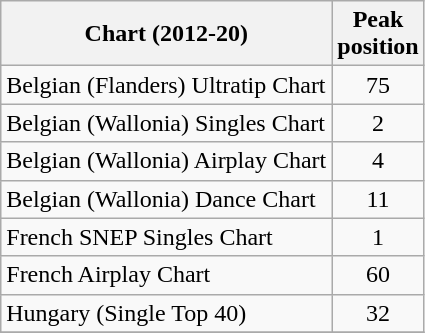<table class="wikitable sortable">
<tr>
<th>Chart (2012-20)</th>
<th>Peak<br>position</th>
</tr>
<tr>
<td>Belgian (Flanders) Ultratip Chart</td>
<td style="text-align:center;">75</td>
</tr>
<tr>
<td>Belgian (Wallonia) Singles Chart</td>
<td style="text-align:center;">2</td>
</tr>
<tr>
<td>Belgian (Wallonia) Airplay Chart</td>
<td style="text-align:center;">4</td>
</tr>
<tr>
<td>Belgian (Wallonia) Dance Chart</td>
<td style="text-align:center;">11</td>
</tr>
<tr>
<td>French SNEP Singles Chart</td>
<td style="text-align:center;">1</td>
</tr>
<tr>
<td>French Airplay Chart</td>
<td style="text-align:center;">60</td>
</tr>
<tr>
<td>Hungary (Single Top 40)</td>
<td style="text-align:center;">32</td>
</tr>
<tr>
</tr>
</table>
